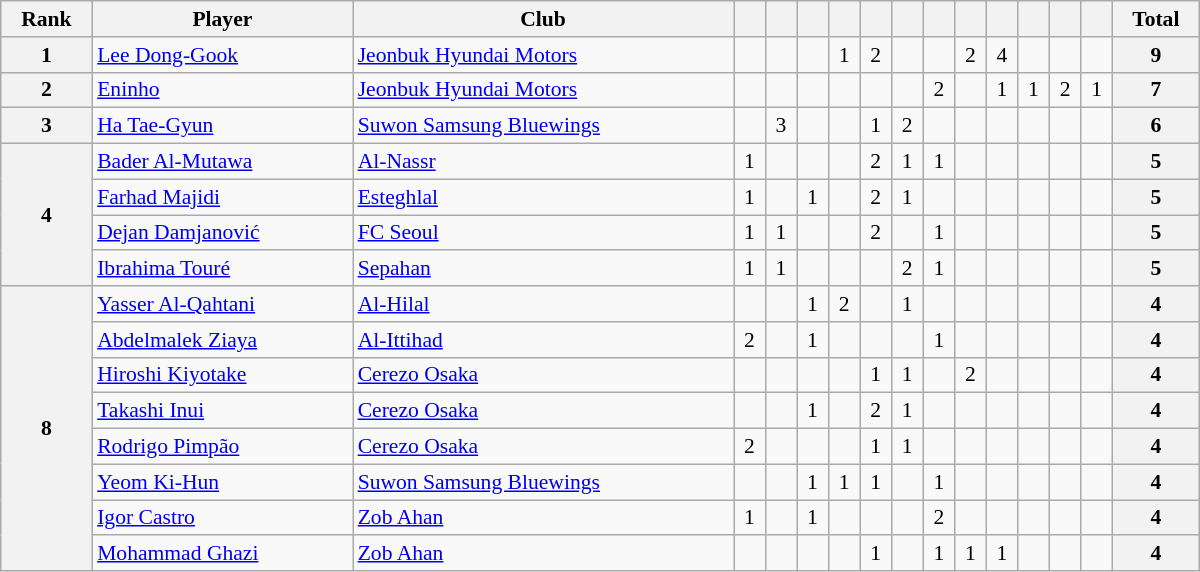<table class="wikitable" style="text-align:center; font-size:90%;" width=800>
<tr>
<th>Rank</th>
<th>Player</th>
<th>Club</th>
<th></th>
<th></th>
<th></th>
<th></th>
<th></th>
<th></th>
<th></th>
<th></th>
<th></th>
<th></th>
<th></th>
<th></th>
<th>Total</th>
</tr>
<tr>
<th rowspan=1>1</th>
<td align="left"> <a href='#'>Lee Dong-Gook</a></td>
<td align="left"> <a href='#'>Jeonbuk Hyundai Motors</a></td>
<td></td>
<td></td>
<td></td>
<td>1</td>
<td>2</td>
<td></td>
<td></td>
<td>2</td>
<td>4</td>
<td></td>
<td></td>
<td></td>
<th>9</th>
</tr>
<tr>
<th rowspan=1>2</th>
<td align="left"> <a href='#'>Eninho</a></td>
<td align="left"> <a href='#'>Jeonbuk Hyundai Motors</a></td>
<td></td>
<td></td>
<td></td>
<td></td>
<td></td>
<td></td>
<td>2</td>
<td></td>
<td>1</td>
<td>1</td>
<td>2</td>
<td>1</td>
<th>7</th>
</tr>
<tr>
<th rowspan=1>3</th>
<td align="left"> <a href='#'>Ha Tae-Gyun</a></td>
<td align="left"> <a href='#'>Suwon Samsung Bluewings</a></td>
<td></td>
<td>3</td>
<td></td>
<td></td>
<td>1</td>
<td>2</td>
<td></td>
<td></td>
<td></td>
<td></td>
<td></td>
<td></td>
<th>6</th>
</tr>
<tr>
<th rowspan=4>4</th>
<td align="left"> <a href='#'>Bader Al-Mutawa</a></td>
<td align="left"> <a href='#'>Al-Nassr</a></td>
<td>1</td>
<td></td>
<td></td>
<td></td>
<td>2</td>
<td>1</td>
<td>1</td>
<td></td>
<td></td>
<td></td>
<td></td>
<td></td>
<th>5</th>
</tr>
<tr>
<td align="left"> <a href='#'>Farhad Majidi</a></td>
<td align="left"> <a href='#'>Esteghlal</a></td>
<td>1</td>
<td></td>
<td>1</td>
<td></td>
<td>2</td>
<td>1</td>
<td></td>
<td></td>
<td></td>
<td></td>
<td></td>
<td></td>
<th>5</th>
</tr>
<tr>
<td align="left"> <a href='#'>Dejan Damjanović</a></td>
<td align="left"> <a href='#'>FC Seoul</a></td>
<td>1</td>
<td>1</td>
<td></td>
<td></td>
<td>2</td>
<td></td>
<td>1</td>
<td></td>
<td></td>
<td></td>
<td></td>
<td></td>
<th>5</th>
</tr>
<tr>
<td align="left"> <a href='#'>Ibrahima Touré</a></td>
<td align="left"> <a href='#'>Sepahan</a></td>
<td>1</td>
<td>1</td>
<td></td>
<td></td>
<td></td>
<td>2</td>
<td>1</td>
<td></td>
<td></td>
<td></td>
<td></td>
<td></td>
<th>5</th>
</tr>
<tr>
<th rowspan=8>8</th>
<td align="left"> <a href='#'>Yasser Al-Qahtani</a></td>
<td align="left"> <a href='#'>Al-Hilal</a></td>
<td></td>
<td></td>
<td>1</td>
<td>2</td>
<td></td>
<td>1</td>
<td></td>
<td></td>
<td></td>
<td></td>
<td></td>
<td></td>
<th>4</th>
</tr>
<tr>
<td align="left"> <a href='#'>Abdelmalek Ziaya</a></td>
<td align="left"> <a href='#'>Al-Ittihad</a></td>
<td>2</td>
<td></td>
<td>1</td>
<td></td>
<td></td>
<td></td>
<td>1</td>
<td></td>
<td></td>
<td></td>
<td></td>
<td></td>
<th>4</th>
</tr>
<tr>
<td align="left"> <a href='#'>Hiroshi Kiyotake</a></td>
<td align="left"> <a href='#'>Cerezo Osaka</a></td>
<td></td>
<td></td>
<td></td>
<td></td>
<td>1</td>
<td>1</td>
<td></td>
<td>2</td>
<td></td>
<td></td>
<td></td>
<td></td>
<th>4</th>
</tr>
<tr>
<td align="left"> <a href='#'>Takashi Inui</a></td>
<td align="left"> <a href='#'>Cerezo Osaka</a></td>
<td></td>
<td></td>
<td>1</td>
<td></td>
<td>2</td>
<td>1</td>
<td></td>
<td></td>
<td></td>
<td></td>
<td></td>
<td></td>
<th>4</th>
</tr>
<tr>
<td align="left"> <a href='#'>Rodrigo Pimpão</a></td>
<td align="left"> <a href='#'>Cerezo Osaka</a></td>
<td>2</td>
<td></td>
<td></td>
<td></td>
<td>1</td>
<td>1</td>
<td></td>
<td></td>
<td></td>
<td></td>
<td></td>
<td></td>
<th>4</th>
</tr>
<tr>
<td align="left"> <a href='#'>Yeom Ki-Hun</a></td>
<td align="left"> <a href='#'>Suwon Samsung Bluewings</a></td>
<td></td>
<td></td>
<td>1</td>
<td>1</td>
<td>1</td>
<td></td>
<td>1</td>
<td></td>
<td></td>
<td></td>
<td></td>
<td></td>
<th>4</th>
</tr>
<tr>
<td align="left"> <a href='#'>Igor Castro</a></td>
<td align="left"> <a href='#'>Zob Ahan</a></td>
<td>1</td>
<td></td>
<td>1</td>
<td></td>
<td></td>
<td></td>
<td>2</td>
<td></td>
<td></td>
<td></td>
<td></td>
<td></td>
<th>4</th>
</tr>
<tr>
<td align="left"> <a href='#'>Mohammad Ghazi</a></td>
<td align="left"> <a href='#'>Zob Ahan</a></td>
<td></td>
<td></td>
<td></td>
<td></td>
<td>1</td>
<td></td>
<td>1</td>
<td>1</td>
<td>1</td>
<td></td>
<td></td>
<td></td>
<th>4</th>
</tr>
</table>
